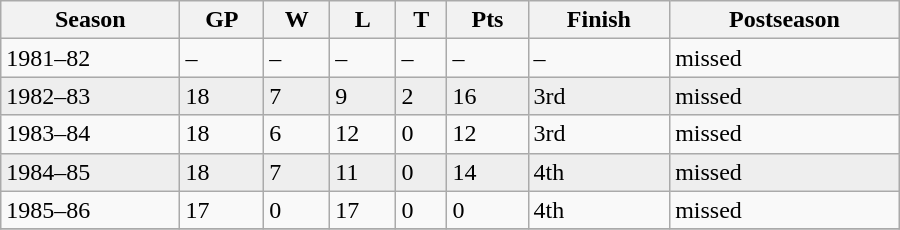<table class="wikitable" width=600>
<tr>
<th>Season</th>
<th>GP</th>
<th>W</th>
<th>L</th>
<th>T</th>
<th>Pts</th>
<th>Finish</th>
<th>Postseason</th>
</tr>
<tr>
<td>1981–82</td>
<td>–</td>
<td>–</td>
<td>–</td>
<td>–</td>
<td>–</td>
<td>–</td>
<td>missed</td>
</tr>
<tr bgcolor=eeeeee>
<td>1982–83</td>
<td>18</td>
<td>7</td>
<td>9</td>
<td>2</td>
<td>16</td>
<td>3rd</td>
<td>missed</td>
</tr>
<tr>
<td>1983–84</td>
<td>18</td>
<td>6</td>
<td>12</td>
<td>0</td>
<td>12</td>
<td>3rd</td>
<td>missed</td>
</tr>
<tr bgcolor=eeeeee>
<td>1984–85</td>
<td>18</td>
<td>7</td>
<td>11</td>
<td>0</td>
<td>14</td>
<td>4th</td>
<td>missed</td>
</tr>
<tr>
<td>1985–86</td>
<td>17</td>
<td>0</td>
<td>17</td>
<td>0</td>
<td>0</td>
<td>4th</td>
<td>missed</td>
</tr>
<tr>
</tr>
</table>
